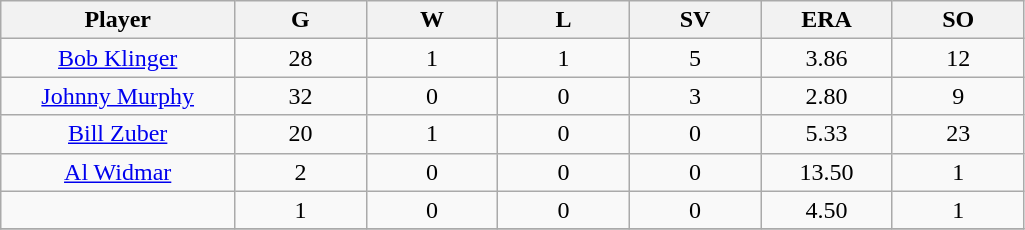<table class="wikitable sortable">
<tr>
<th bgcolor="#DDDDFF" width="16%">Player</th>
<th bgcolor="#DDDDFF" width="9%">G</th>
<th bgcolor="#DDDDFF" width="9%">W</th>
<th bgcolor="#DDDDFF" width="9%">L</th>
<th bgcolor="#DDDDFF" width="9%">SV</th>
<th bgcolor="#DDDDFF" width="9%">ERA</th>
<th bgcolor="#DDDDFF" width="9%">SO</th>
</tr>
<tr align="center">
<td><a href='#'>Bob Klinger</a></td>
<td>28</td>
<td>1</td>
<td>1</td>
<td>5</td>
<td>3.86</td>
<td>12</td>
</tr>
<tr align=center>
<td><a href='#'>Johnny Murphy</a></td>
<td>32</td>
<td>0</td>
<td>0</td>
<td>3</td>
<td>2.80</td>
<td>9</td>
</tr>
<tr align="center">
<td><a href='#'>Bill Zuber</a></td>
<td>20</td>
<td>1</td>
<td>0</td>
<td>0</td>
<td>5.33</td>
<td>23</td>
</tr>
<tr align="center">
<td><a href='#'>Al Widmar</a></td>
<td>2</td>
<td>0</td>
<td>0</td>
<td>0</td>
<td>13.50</td>
<td>1</td>
</tr>
<tr align="center">
<td></td>
<td>1</td>
<td>0</td>
<td>0</td>
<td>0</td>
<td>4.50</td>
<td>1</td>
</tr>
<tr align="center">
</tr>
</table>
